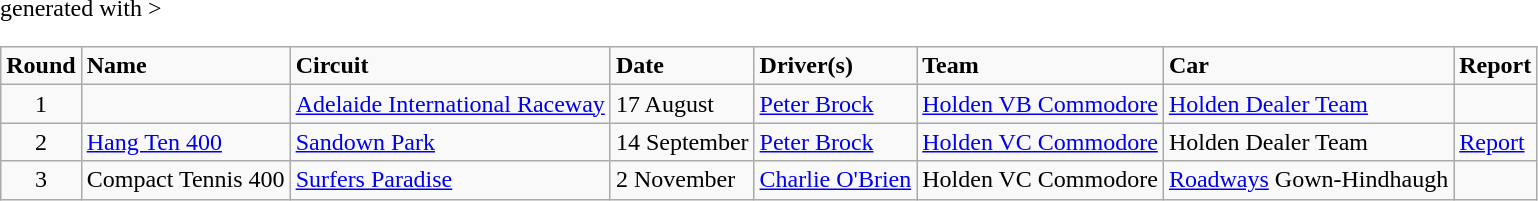<table class="wikitable" <hiddentext>generated with >
<tr style="font-weight:bold">
<td height="14" align="center">Round</td>
<td>Name</td>
<td>Circuit</td>
<td>Date</td>
<td>Driver(s)</td>
<td>Team</td>
<td>Car</td>
<td>Report</td>
</tr>
<tr>
<td height="14" align="center">1</td>
<td> </td>
<td><a href='#'>Adelaide International Raceway</a></td>
<td>17 August</td>
<td> <a href='#'>Peter Brock</a></td>
<td><a href='#'>Holden VB Commodore</a></td>
<td><a href='#'>Holden Dealer Team</a></td>
<td></td>
</tr>
<tr>
<td height="14" align="center">2</td>
<td><a href='#'>Hang Ten 400</a></td>
<td><a href='#'>Sandown Park</a></td>
<td>14 September</td>
<td> <a href='#'>Peter Brock</a></td>
<td><a href='#'>Holden VC Commodore</a></td>
<td>Holden Dealer Team</td>
<td><a href='#'>Report</a></td>
</tr>
<tr>
<td height="14" align="center">3</td>
<td>Compact Tennis 400</td>
<td><a href='#'>Surfers Paradise</a></td>
<td>2 November</td>
<td> <a href='#'>Charlie O'Brien</a></td>
<td>Holden VC Commodore</td>
<td><a href='#'>Roadways</a> Gown-Hindhaugh</td>
<td></td>
</tr>
</table>
